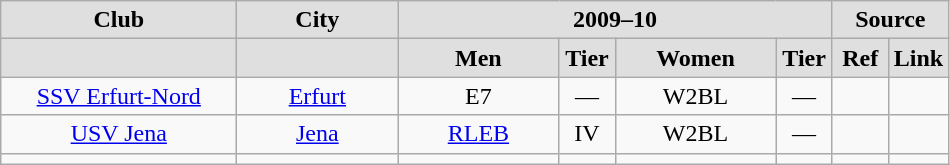<table class="wikitable">
<tr align="center"  bgcolor="#dfdfdf">
<td width="150"><strong>Club</strong></td>
<td width="100"><strong>City</strong></td>
<td width="200" colspan=4><strong>2009–10</strong></td>
<td colspan=2><strong>Source</strong></td>
</tr>
<tr align="center" bgcolor="#dfdfdf">
<td></td>
<td></td>
<td width="100"><strong>Men</strong></td>
<td width="30"><strong>Tier</strong></td>
<td width="100"><strong>Women</strong></td>
<td width="30"><strong>Tier</strong></td>
<td width="30"><strong>Ref</strong></td>
<td width="30"><strong>Link</strong></td>
</tr>
<tr align="center">
<td><a href='#'>SSV Erfurt-Nord</a></td>
<td><a href='#'>Erfurt</a></td>
<td>E7</td>
<td>—</td>
<td>W2BL</td>
<td>—</td>
<td></td>
<td></td>
</tr>
<tr align="center">
<td><a href='#'>USV Jena</a></td>
<td><a href='#'>Jena</a></td>
<td><a href='#'>RLEB</a></td>
<td>IV</td>
<td>W2BL</td>
<td>—</td>
<td></td>
<td></td>
</tr>
<tr align="center">
<td></td>
<td></td>
<td></td>
<td></td>
<td></td>
<td></td>
<td></td>
<td></td>
</tr>
</table>
